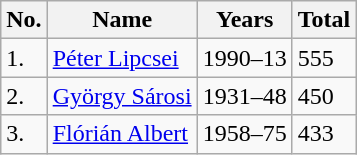<table class="wikitable">
<tr>
<th>No.</th>
<th>Name</th>
<th>Years</th>
<th>Total</th>
</tr>
<tr>
<td>1.</td>
<td> <a href='#'>Péter Lipcsei</a></td>
<td>1990–13</td>
<td>555</td>
</tr>
<tr>
<td>2.</td>
<td> <a href='#'>György Sárosi</a></td>
<td>1931–48</td>
<td>450</td>
</tr>
<tr>
<td>3.</td>
<td> <a href='#'>Flórián Albert</a></td>
<td>1958–75</td>
<td>433</td>
</tr>
</table>
